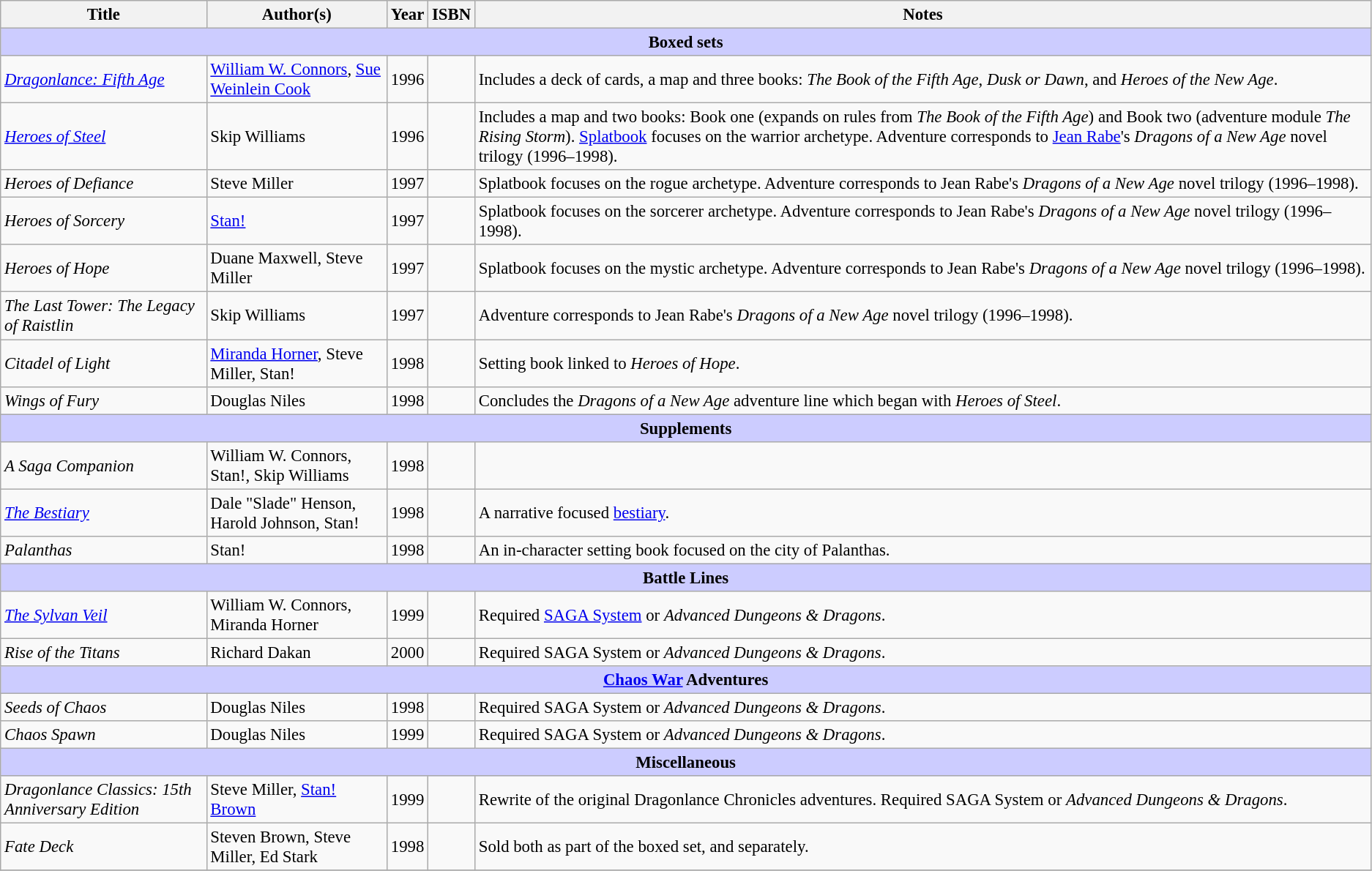<table class="wikitable sortable" style="margins:auto; width=95%; font-size: 95%;">
<tr>
<th>Title</th>
<th>Author(s)</th>
<th>Year</th>
<th>ISBN</th>
<th>Notes</th>
</tr>
<tr>
<th colspan="5" style="background-color:#ccccff;">Boxed sets</th>
</tr>
<tr>
<td><em><a href='#'>Dragonlance: Fifth Age</a></em></td>
<td><a href='#'>William W. Connors</a>, <a href='#'>Sue Weinlein Cook</a></td>
<td>1996</td>
<td></td>
<td>Includes a deck of cards, a map and three books: <em>The Book of the Fifth Age</em>, <em>Dusk or Dawn</em>, and <em>Heroes of the New Age</em>.</td>
</tr>
<tr>
<td><em><a href='#'>Heroes of Steel</a></em></td>
<td>Skip Williams</td>
<td>1996</td>
<td></td>
<td>Includes a map and two books: Book one (expands on rules from <em>The Book of the Fifth Age</em>) and Book two (adventure module <em>The Rising Storm</em>). <a href='#'>Splatbook</a> focuses on the warrior archetype. Adventure corresponds to <a href='#'>Jean Rabe</a>'s <em>Dragons of a New Age</em> novel trilogy (1996–1998).</td>
</tr>
<tr>
<td><em>Heroes of Defiance</em></td>
<td>Steve Miller</td>
<td>1997</td>
<td></td>
<td>Splatbook focuses on the rogue archetype. Adventure corresponds to Jean Rabe's <em>Dragons of a New Age</em> novel trilogy (1996–1998).</td>
</tr>
<tr>
<td><em>Heroes of Sorcery</em></td>
<td><a href='#'>Stan!</a></td>
<td>1997</td>
<td></td>
<td>Splatbook focuses on the sorcerer archetype. Adventure corresponds to Jean Rabe's <em>Dragons of a New Age</em> novel trilogy (1996–1998).</td>
</tr>
<tr>
<td><em>Heroes of Hope</em></td>
<td>Duane Maxwell, Steve Miller</td>
<td>1997</td>
<td></td>
<td>Splatbook focuses on the mystic archetype. Adventure corresponds to Jean Rabe's <em>Dragons of a New Age</em> novel trilogy (1996–1998).</td>
</tr>
<tr>
<td><em>The Last Tower: The Legacy of Raistlin</em></td>
<td>Skip Williams</td>
<td>1997</td>
<td></td>
<td>Adventure corresponds to Jean Rabe's <em>Dragons of a New Age</em> novel trilogy (1996–1998).</td>
</tr>
<tr>
<td><em>Citadel of Light</em></td>
<td><a href='#'>Miranda Horner</a>, Steve Miller, Stan!</td>
<td>1998</td>
<td></td>
<td>Setting book linked to <em>Heroes of Hope</em>.</td>
</tr>
<tr>
<td><em>Wings of Fury</em></td>
<td>Douglas Niles</td>
<td>1998</td>
<td></td>
<td>Concludes the <em>Dragons of a New Age</em> adventure line which began with <em>Heroes of Steel</em>.</td>
</tr>
<tr>
<th colspan="5" style="background-color:#ccccff;">Supplements</th>
</tr>
<tr>
<td><em>A Saga Companion</em></td>
<td>William W. Connors, Stan!, Skip Williams</td>
<td>1998</td>
<td></td>
<td></td>
</tr>
<tr>
<td><em><a href='#'>The Bestiary</a></em></td>
<td>Dale "Slade" Henson, Harold Johnson, Stan!</td>
<td>1998</td>
<td></td>
<td>A narrative focused <a href='#'>bestiary</a>.</td>
</tr>
<tr>
<td><em>Palanthas</em></td>
<td>Stan!</td>
<td>1998</td>
<td></td>
<td>An in-character setting book focused on the city of Palanthas.</td>
</tr>
<tr>
<th colspan="5" style="background-color:#ccccff;">Battle Lines</th>
</tr>
<tr>
<td><em><a href='#'>The Sylvan Veil</a></em></td>
<td>William W. Connors, Miranda Horner</td>
<td>1999</td>
<td></td>
<td>Required <a href='#'>SAGA System</a> or <em>Advanced Dungeons & Dragons</em>.</td>
</tr>
<tr>
<td><em>Rise of the Titans</em></td>
<td>Richard Dakan</td>
<td>2000</td>
<td></td>
<td>Required SAGA System or <em>Advanced Dungeons & Dragons</em>.</td>
</tr>
<tr>
<th colspan="5" style="background-color:#ccccff;"><a href='#'>Chaos War</a> Adventures</th>
</tr>
<tr>
<td><em>Seeds of Chaos</em></td>
<td>Douglas Niles</td>
<td>1998</td>
<td></td>
<td>Required SAGA System or <em>Advanced Dungeons & Dragons</em>.</td>
</tr>
<tr>
<td><em>Chaos Spawn</em></td>
<td>Douglas Niles</td>
<td>1999</td>
<td></td>
<td>Required SAGA System or <em>Advanced Dungeons & Dragons</em>.</td>
</tr>
<tr>
<th colspan="5" style="background-color:#ccccff;">Miscellaneous</th>
</tr>
<tr>
<td><em>Dragonlance Classics: 15th Anniversary Edition</em></td>
<td>Steve Miller, <a href='#'>Stan! Brown</a></td>
<td>1999</td>
<td></td>
<td>Rewrite of the original Dragonlance Chronicles adventures. Required SAGA System or <em>Advanced Dungeons & Dragons</em>.</td>
</tr>
<tr>
<td><em>Fate Deck</em></td>
<td>Steven Brown, Steve Miller, Ed Stark</td>
<td>1998</td>
<td></td>
<td>Sold both as part of the boxed set, and separately.</td>
</tr>
<tr>
</tr>
</table>
